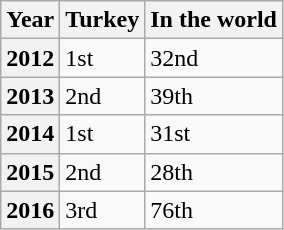<table class="wikitable sortable">
<tr>
<th>Year</th>
<th>Turkey</th>
<th>In the world</th>
</tr>
<tr>
<th>2012</th>
<td>1st</td>
<td>32nd</td>
</tr>
<tr>
<th>2013</th>
<td>2nd</td>
<td>39th</td>
</tr>
<tr>
<th>2014</th>
<td>1st</td>
<td>31st</td>
</tr>
<tr>
<th>2015</th>
<td>2nd</td>
<td>28th</td>
</tr>
<tr>
<th>2016</th>
<td>3rd</td>
<td>76th</td>
</tr>
</table>
